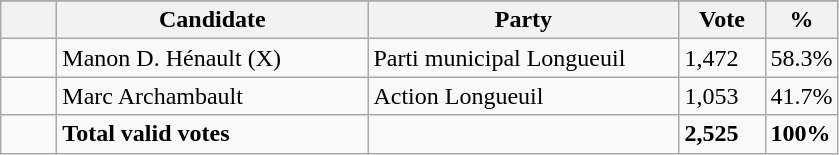<table class="wikitable">
<tr>
</tr>
<tr>
<th bgcolor="#DDDDFF" width="30px"></th>
<th bgcolor="#DDDDFF" width="200px">Candidate</th>
<th bgcolor="#DDDDFF" width="200px">Party</th>
<th bgcolor="#DDDDFF" width="50px">Vote</th>
<th bgcolor="#DDDDFF" width="30px">%</th>
</tr>
<tr>
<td> </td>
<td>Manon D. Hénault (X)</td>
<td>Parti municipal Longueuil</td>
<td>1,472</td>
<td>58.3%</td>
</tr>
<tr>
<td> </td>
<td>Marc Archambault</td>
<td>Action Longueuil</td>
<td>1,053</td>
<td>41.7%</td>
</tr>
<tr>
<td> </td>
<td><strong>Total valid votes</strong></td>
<td></td>
<td><strong>2,525</strong></td>
<td><strong>100%</strong></td>
</tr>
</table>
